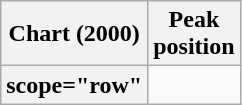<table class="wikitable plainrowheaders" style="text-align:center;">
<tr>
<th scope="col">Chart (2000)</th>
<th scope="col">Peak<br>position</th>
</tr>
<tr>
<th>scope="row"</th>
</tr>
</table>
